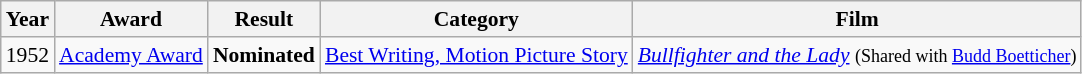<table class="wikitable" style="font-size: 90%;">
<tr>
<th>Year</th>
<th>Award</th>
<th>Result</th>
<th>Category</th>
<th>Film</th>
</tr>
<tr>
<td>1952</td>
<td><a href='#'>Academy Award</a></td>
<td><strong>Nominated</strong></td>
<td><a href='#'>Best Writing, Motion Picture Story</a></td>
<td><em><a href='#'>Bullfighter and the Lady</a></em> <small>(Shared with <a href='#'>Budd Boetticher</a>)</small></td>
</tr>
</table>
